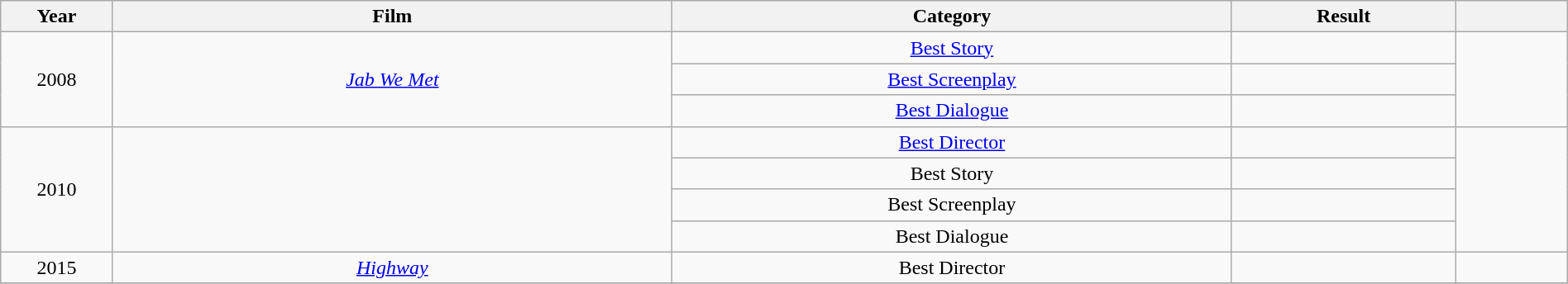<table class="wikitable" style="width:100%;">
<tr>
<th style="width:5%;">Year</th>
<th style="width:25%;">Film</th>
<th style="width:25%;">Category</th>
<th style="width:10%;">Result</th>
<th style="width:5%;"></th>
</tr>
<tr>
<td style="text-align:center;" rowspan="3">2008</td>
<td style="text-align:center;" rowspan="3"><em><a href='#'>Jab We Met</a></em></td>
<td style="text-align:center;"><a href='#'>Best Story</a></td>
<td></td>
<td rowspan="3"></td>
</tr>
<tr>
<td style="text-align:center;"><a href='#'>Best Screenplay</a></td>
<td></td>
</tr>
<tr>
<td style="text-align:center;"><a href='#'>Best Dialogue</a></td>
<td></td>
</tr>
<tr>
<td style="text-align:center;" rowspan="4">2010</td>
<td style="text-align:center;" rowspan="4"></td>
<td style="text-align:center;"><a href='#'>Best Director</a></td>
<td></td>
<td rowspan="4"></td>
</tr>
<tr>
<td style="text-align:center;">Best Story</td>
<td></td>
</tr>
<tr>
<td style="text-align:center;">Best Screenplay</td>
<td></td>
</tr>
<tr>
<td style="text-align:center;">Best Dialogue</td>
<td></td>
</tr>
<tr>
<td style="text-align:center;">2015</td>
<td style="text-align:center;"><em><a href='#'>Highway</a></em></td>
<td style="text-align:center;">Best Director</td>
<td></td>
<td></td>
</tr>
<tr>
</tr>
</table>
